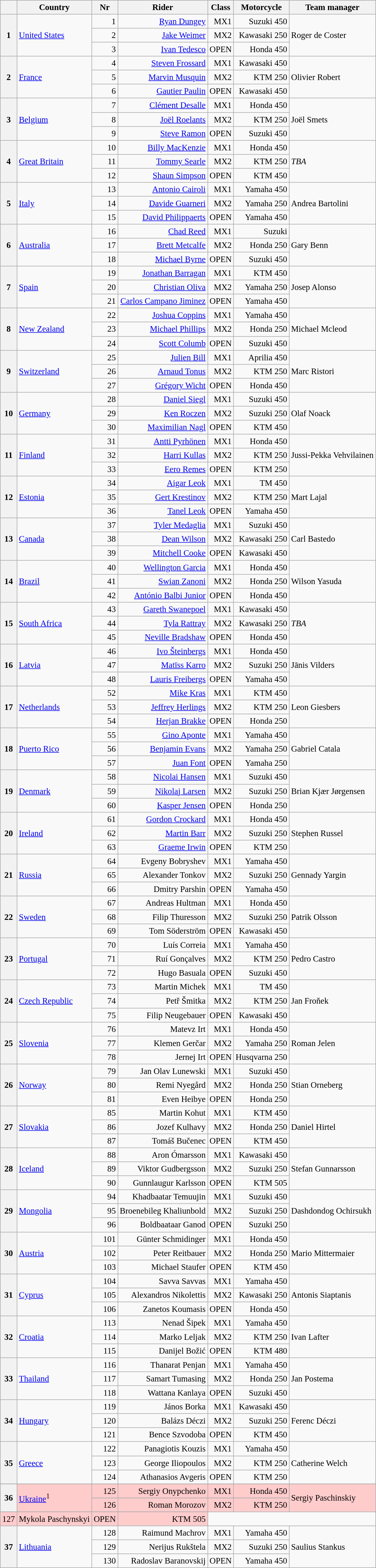<table class="wikitable" style="font-size: 95%">
<tr>
<th></th>
<th>Country</th>
<th>Nr</th>
<th>Rider</th>
<th>Class</th>
<th>Motorcycle</th>
<th>Team manager</th>
</tr>
<tr>
<th rowspan=3>1</th>
<td rowspan=3> <a href='#'>United States</a></td>
<td align="right">1</td>
<td align="right"><a href='#'>Ryan Dungey</a></td>
<td align="right">MX1</td>
<td align="right">Suzuki 450</td>
<td rowspan=3>Roger de Coster</td>
</tr>
<tr>
<td align="right">2</td>
<td align="right"><a href='#'>Jake Weimer</a></td>
<td align="right">MX2</td>
<td align="right">Kawasaki 250</td>
</tr>
<tr>
<td align="right">3</td>
<td align="right"><a href='#'>Ivan Tedesco</a></td>
<td align="right">OPEN</td>
<td align="right">Honda 450</td>
</tr>
<tr>
<th rowspan=3>2</th>
<td rowspan=3> <a href='#'>France</a></td>
<td align="right">4</td>
<td align="right"><a href='#'>Steven Frossard</a></td>
<td align="right">MX1</td>
<td align="right">Kawasaki 450</td>
<td rowspan=3>Olivier Robert</td>
</tr>
<tr>
<td align="right">5</td>
<td align="right"><a href='#'>Marvin Musquin</a></td>
<td align="right">MX2</td>
<td align="right">KTM 250</td>
</tr>
<tr>
<td align="right">6</td>
<td align="right"><a href='#'>Gautier Paulin</a></td>
<td align="right">OPEN</td>
<td align="right">Kawasaki 450</td>
</tr>
<tr>
<th rowspan=3>3</th>
<td rowspan=3> <a href='#'>Belgium</a></td>
<td align="right">7</td>
<td align="right"><a href='#'>Clément Desalle</a></td>
<td align="right">MX1</td>
<td align="right">Honda 450</td>
<td rowspan=3>Joël Smets</td>
</tr>
<tr>
<td align="right">8</td>
<td align="right"><a href='#'>Joël Roelants</a></td>
<td align="right">MX2</td>
<td align="right">KTM 250</td>
</tr>
<tr>
<td align="right">9</td>
<td align="right"><a href='#'>Steve Ramon</a></td>
<td align="right">OPEN</td>
<td align="right">Suzuki 450</td>
</tr>
<tr>
<th rowspan=3>4</th>
<td rowspan=3> <a href='#'>Great Britain</a></td>
<td align="right">10</td>
<td align="right"><a href='#'>Billy MacKenzie</a></td>
<td align="right">MX1</td>
<td align="right">Honda 450</td>
<td rowspan=3><em>TBA</em></td>
</tr>
<tr>
<td align="right">11</td>
<td align="right"><a href='#'>Tommy Searle</a></td>
<td align="right">MX2</td>
<td align="right">KTM 250</td>
</tr>
<tr>
<td align="right">12</td>
<td align="right"><a href='#'>Shaun Simpson</a></td>
<td align="right">OPEN</td>
<td align="right">KTM 450</td>
</tr>
<tr>
<th rowspan=3>5</th>
<td rowspan=3> <a href='#'>Italy</a></td>
<td align="right">13</td>
<td align="right"><a href='#'>Antonio Cairoli</a></td>
<td align="right">MX1</td>
<td align="right">Yamaha 450</td>
<td rowspan=3>Andrea Bartolini</td>
</tr>
<tr>
<td align="right">14</td>
<td align="right"><a href='#'>Davide Guarneri</a></td>
<td align="right">MX2</td>
<td align="right">Yamaha 250</td>
</tr>
<tr>
<td align="right">15</td>
<td align="right"><a href='#'>David Philippaerts</a></td>
<td align="right">OPEN</td>
<td align="right">Yamaha 450</td>
</tr>
<tr>
<th rowspan=3>6</th>
<td rowspan=3> <a href='#'>Australia</a></td>
<td align="right">16</td>
<td align="right"><a href='#'>Chad Reed</a></td>
<td align="right">MX1</td>
<td align="right">Suzuki</td>
<td rowspan=3>Gary Benn</td>
</tr>
<tr>
<td align="right">17</td>
<td align="right"><a href='#'>Brett Metcalfe</a></td>
<td align="right">MX2</td>
<td align="right">Honda 250</td>
</tr>
<tr>
<td align="right">18</td>
<td align="right"><a href='#'>Michael Byrne</a></td>
<td align="right">OPEN</td>
<td align="right">Suzuki 450</td>
</tr>
<tr>
<th rowspan=3>7</th>
<td rowspan=3> <a href='#'>Spain</a></td>
<td align="right">19</td>
<td align="right"><a href='#'>Jonathan Barragan</a></td>
<td align="right">MX1</td>
<td align="right">KTM 450</td>
<td rowspan=3>Josep Alonso</td>
</tr>
<tr>
<td align="right">20</td>
<td align="right"><a href='#'>Christian Oliva</a></td>
<td align="right">MX2</td>
<td align="right">Yamaha 250</td>
</tr>
<tr>
<td align="right">21</td>
<td align="right"><a href='#'>Carlos Campano Jiminez</a></td>
<td align="right">OPEN</td>
<td align="right">Yamaha 450</td>
</tr>
<tr>
<th rowspan=3>8</th>
<td rowspan=3> <a href='#'>New Zealand</a></td>
<td align="right">22</td>
<td align="right"><a href='#'>Joshua Coppins</a></td>
<td align="right">MX1</td>
<td align="right">Yamaha 450</td>
<td rowspan=3>Michael Mcleod</td>
</tr>
<tr>
<td align="right">23</td>
<td align="right"><a href='#'>Michael Phillips</a></td>
<td align="right">MX2</td>
<td align="right">Honda 250</td>
</tr>
<tr>
<td align="right">24</td>
<td align="right"><a href='#'>Scott Columb</a></td>
<td align="right">OPEN</td>
<td align="right">Suzuki 450</td>
</tr>
<tr>
<th rowspan=3>9</th>
<td rowspan=3> <a href='#'>Switzerland</a></td>
<td align="right">25</td>
<td align="right"><a href='#'>Julien Bill</a></td>
<td align="right">MX1</td>
<td align="right">Aprilia 450</td>
<td rowspan=3>Marc Ristori</td>
</tr>
<tr>
<td align="right">26</td>
<td align="right"><a href='#'>Arnaud Tonus</a></td>
<td align="right">MX2</td>
<td align="right">KTM 250</td>
</tr>
<tr>
<td align="right">27</td>
<td align="right"><a href='#'>Grégory Wicht</a></td>
<td align="right">OPEN</td>
<td align="right">Honda 450</td>
</tr>
<tr>
<th rowspan=3>10</th>
<td rowspan=3> <a href='#'>Germany</a></td>
<td align="right">28</td>
<td align="right"><a href='#'>Daniel Siegl</a></td>
<td align="right">MX1</td>
<td align="right">Suzuki 450</td>
<td rowspan=3>Olaf Noack</td>
</tr>
<tr>
<td align="right">29</td>
<td align="right"><a href='#'>Ken Roczen</a></td>
<td align="right">MX2</td>
<td align="right">Suzuki 250</td>
</tr>
<tr>
<td align="right">30</td>
<td align="right"><a href='#'>Maximilian Nagl</a></td>
<td align="right">OPEN</td>
<td align="right">KTM 450</td>
</tr>
<tr>
<th rowspan=3>11</th>
<td rowspan=3> <a href='#'>Finland</a></td>
<td align="right">31</td>
<td align="right"><a href='#'>Antti Pyrhönen</a></td>
<td align="right">MX1</td>
<td align="right">Honda 450</td>
<td rowspan=3>Jussi-Pekka Vehvilainen</td>
</tr>
<tr>
<td align="right">32</td>
<td align="right"><a href='#'>Harri Kullas</a></td>
<td align="right">MX2</td>
<td align="right">KTM 250</td>
</tr>
<tr>
<td align="right">33</td>
<td align="right"><a href='#'>Eero Remes</a></td>
<td align="right">OPEN</td>
<td align="right">KTM 250</td>
</tr>
<tr>
<th rowspan=3>12</th>
<td rowspan=3> <a href='#'>Estonia</a></td>
<td align="right">34</td>
<td align="right"><a href='#'>Aigar Leok</a></td>
<td align="right">MX1</td>
<td align="right">TM 450</td>
<td rowspan=3>Mart Lajal</td>
</tr>
<tr>
<td align="right">35</td>
<td align="right"><a href='#'>Gert Krestinov</a></td>
<td align="right">MX2</td>
<td align="right">KTM 250</td>
</tr>
<tr>
<td align="right">36</td>
<td align="right"><a href='#'>Tanel Leok</a></td>
<td align="right">OPEN</td>
<td align="right">Yamaha 450</td>
</tr>
<tr>
<th rowspan=3>13</th>
<td rowspan=3> <a href='#'>Canada</a></td>
<td align="right">37</td>
<td align="right"><a href='#'>Tyler Medaglia</a></td>
<td align="right">MX1</td>
<td align="right">Suzuki 450</td>
<td rowspan=3>Carl Bastedo</td>
</tr>
<tr>
<td align="right">38</td>
<td align="right"><a href='#'>Dean Wilson</a></td>
<td align="right">MX2</td>
<td align="right">Kawasaki 250</td>
</tr>
<tr>
<td align="right">39</td>
<td align="right"><a href='#'>Mitchell Cooke</a></td>
<td align="right">OPEN</td>
<td align="right">Kawasaki 450</td>
</tr>
<tr>
<th rowspan=3>14</th>
<td rowspan=3> <a href='#'>Brazil</a></td>
<td align="right">40</td>
<td align="right"><a href='#'>Wellington Garcia</a></td>
<td align="right">MX1</td>
<td align="right">Honda 450</td>
<td rowspan=3>Wilson Yasuda</td>
</tr>
<tr>
<td align="right">41</td>
<td align="right"><a href='#'>Swian Zanoni</a></td>
<td align="right">MX2</td>
<td align="right">Honda 250</td>
</tr>
<tr>
<td align="right">42</td>
<td align="right"><a href='#'>António Balbi Junior</a></td>
<td align="right">OPEN</td>
<td align="right">Honda 450</td>
</tr>
<tr>
<th rowspan=3>15</th>
<td rowspan=3> <a href='#'>South Africa</a></td>
<td align="right">43</td>
<td align="right"><a href='#'>Gareth Swanepoel</a></td>
<td align="right">MX1</td>
<td align="right">Kawasaki 450</td>
<td rowspan=3><em>TBA</em></td>
</tr>
<tr>
<td align="right">44</td>
<td align="right"><a href='#'>Tyla Rattray</a></td>
<td align="right">MX2</td>
<td align="right">Kawasaki 250</td>
</tr>
<tr>
<td align="right">45</td>
<td align="right"><a href='#'>Neville Bradshaw</a></td>
<td align="right">OPEN</td>
<td align="right">Honda 450</td>
</tr>
<tr>
<th rowspan=3>16</th>
<td rowspan=3> <a href='#'>Latvia</a></td>
<td align="right">46</td>
<td align="right"><a href='#'>Ivo Šteinbergs</a></td>
<td align="right">MX1</td>
<td align="right">Honda 450</td>
<td rowspan=3>Jānis Vilders</td>
</tr>
<tr>
<td align="right">47</td>
<td align="right"><a href='#'>Matīss Karro</a></td>
<td align="right">MX2</td>
<td align="right">Suzuki 250</td>
</tr>
<tr>
<td align="right">48</td>
<td align="right"><a href='#'>Lauris Freibergs</a></td>
<td align="right">OPEN</td>
<td align="right">Yamaha 450</td>
</tr>
<tr>
<th rowspan=3>17</th>
<td rowspan=3> <a href='#'>Netherlands</a></td>
<td align="right">52</td>
<td align="right"><a href='#'>Mike Kras</a></td>
<td align="right">MX1</td>
<td align="right">KTM 450</td>
<td rowspan=3>Leon Giesbers</td>
</tr>
<tr>
<td align="right">53</td>
<td align="right"><a href='#'>Jeffrey Herlings</a></td>
<td align="right">MX2</td>
<td align="right">KTM 250</td>
</tr>
<tr>
<td align="right">54</td>
<td align="right"><a href='#'>Herjan Brakke</a></td>
<td align="right">OPEN</td>
<td align="right">Honda 250</td>
</tr>
<tr>
<th rowspan=3>18</th>
<td rowspan=3> <a href='#'>Puerto Rico</a></td>
<td align="right">55</td>
<td align="right"><a href='#'>Gino Aponte</a></td>
<td align="right">MX1</td>
<td align="right">Yamaha 450</td>
<td rowspan=3>Gabriel Catala</td>
</tr>
<tr>
<td align="right">56</td>
<td align="right"><a href='#'>Benjamin Evans</a></td>
<td align="right">MX2</td>
<td align="right">Yamaha 250</td>
</tr>
<tr>
<td align="right">57</td>
<td align="right"><a href='#'>Juan Font</a></td>
<td align="right">OPEN</td>
<td align="right">Yamaha 250</td>
</tr>
<tr>
<th rowspan=3>19</th>
<td rowspan=3> <a href='#'>Denmark</a></td>
<td align="right">58</td>
<td align="right"><a href='#'>Nicolai Hansen</a></td>
<td align="right">MX1</td>
<td align="right">Suzuki 450</td>
<td rowspan=3>Brian Kjær Jørgensen</td>
</tr>
<tr>
<td align="right">59</td>
<td align="right"><a href='#'>Nikolaj Larsen</a></td>
<td align="right">MX2</td>
<td align="right">Suzuki 250</td>
</tr>
<tr>
<td align="right">60</td>
<td align="right"><a href='#'>Kasper Jensen</a></td>
<td align="right">OPEN</td>
<td align="right">Honda 250</td>
</tr>
<tr>
<th rowspan=3>20</th>
<td rowspan=3> <a href='#'>Ireland</a></td>
<td align="right">61</td>
<td align="right"><a href='#'>Gordon Crockard</a></td>
<td align="right">MX1</td>
<td align="right">Honda 450</td>
<td rowspan=3>Stephen Russel</td>
</tr>
<tr>
<td align="right">62</td>
<td align="right"><a href='#'>Martin Barr</a></td>
<td align="right">MX2</td>
<td align="right">Suzuki 250</td>
</tr>
<tr>
<td align="right">63</td>
<td align="right"><a href='#'>Graeme Irwin</a></td>
<td align="right">OPEN</td>
<td align="right">KTM 250</td>
</tr>
<tr>
<th rowspan=3>21</th>
<td rowspan=3> <a href='#'>Russia</a></td>
<td align="right">64</td>
<td align="right">Evgeny Bobryshev</td>
<td align="right">MX1</td>
<td align="right">Yamaha 450</td>
<td rowspan=3>Gennady Yargin</td>
</tr>
<tr>
<td align="right">65</td>
<td align="right">Alexander Tonkov</td>
<td align="right">MX2</td>
<td align="right">Suzuki 250</td>
</tr>
<tr>
<td align="right">66</td>
<td align="right">Dmitry Parshin</td>
<td align="right">OPEN</td>
<td align="right">Yamaha 450</td>
</tr>
<tr>
<th rowspan=3>22</th>
<td rowspan=3> <a href='#'>Sweden</a></td>
<td align="right">67</td>
<td align="right">Andreas Hultman</td>
<td align="right">MX1</td>
<td align="right">Honda 450</td>
<td rowspan=3>Patrik Olsson</td>
</tr>
<tr>
<td align="right">68</td>
<td align="right">Filip Thuresson</td>
<td align="right">MX2</td>
<td align="right">Suzuki 250</td>
</tr>
<tr>
<td align="right">69</td>
<td align="right">Tom Söderström</td>
<td align="right">OPEN</td>
<td align="right">Kawasaki 450</td>
</tr>
<tr>
<th rowspan=3>23</th>
<td rowspan=3> <a href='#'>Portugal</a></td>
<td align="right">70</td>
<td align="right">Luís Correia</td>
<td align="right">MX1</td>
<td align="right">Yamaha 450</td>
<td rowspan=3>Pedro Castro</td>
</tr>
<tr>
<td align="right">71</td>
<td align="right">Ruí Gonçalves</td>
<td align="right">MX2</td>
<td align="right">KTM 250</td>
</tr>
<tr>
<td align="right">72</td>
<td align="right">Hugo Basuala</td>
<td align="right">OPEN</td>
<td align="right">Suzuki 450</td>
</tr>
<tr>
<th rowspan=3>24</th>
<td rowspan=3> <a href='#'>Czech Republic</a></td>
<td align="right">73</td>
<td align="right">Martin Michek</td>
<td align="right">MX1</td>
<td align="right">TM 450</td>
<td rowspan=3>Jan Froňek</td>
</tr>
<tr>
<td align="right">74</td>
<td align="right">Petř Šmitka</td>
<td align="right">MX2</td>
<td align="right">KTM 250</td>
</tr>
<tr>
<td align="right">75</td>
<td align="right">Filip Neugebauer</td>
<td align="right">OPEN</td>
<td align="right">Kawasaki 450</td>
</tr>
<tr>
<th rowspan=3>25</th>
<td rowspan=3> <a href='#'>Slovenia</a></td>
<td align="right">76</td>
<td align="right">Matevz Irt</td>
<td align="right">MX1</td>
<td align="right">Honda 450</td>
<td rowspan=3>Roman Jelen</td>
</tr>
<tr>
<td align="right">77</td>
<td align="right">Klemen Gerčar</td>
<td align="right">MX2</td>
<td align="right">Yamaha 250</td>
</tr>
<tr>
<td align="right">78</td>
<td align="right">Jernej Irt</td>
<td align="right">OPEN</td>
<td align="right">Husqvarna 250</td>
</tr>
<tr>
<th rowspan=3>26</th>
<td rowspan=3> <a href='#'>Norway</a></td>
<td align="right">79</td>
<td align="right">Jan Olav Lunewski</td>
<td align="right">MX1</td>
<td align="right">Suzuki 450</td>
<td rowspan=3>Stian Orneberg</td>
</tr>
<tr>
<td align="right">80</td>
<td align="right">Remi Nyegård</td>
<td align="right">MX2</td>
<td align="right">Honda 250</td>
</tr>
<tr>
<td align="right">81</td>
<td align="right">Even Heibye</td>
<td align="right">OPEN</td>
<td align="right">Honda 250</td>
</tr>
<tr>
<th rowspan=3>27</th>
<td rowspan=3> <a href='#'>Slovakia</a></td>
<td align="right">85</td>
<td align="right">Martin Kohut</td>
<td align="right">MX1</td>
<td align="right">KTM 450</td>
<td rowspan=3>Daniel Hirtel</td>
</tr>
<tr>
<td align="right">86</td>
<td align="right">Jozef Kulhavy</td>
<td align="right">MX2</td>
<td align="right">Honda 250</td>
</tr>
<tr>
<td align="right">87</td>
<td align="right">Tomáš Bučenec</td>
<td align="right">OPEN</td>
<td align="right">KTM 450</td>
</tr>
<tr>
<th rowspan=3>28</th>
<td rowspan=3> <a href='#'>Iceland</a></td>
<td align="right">88</td>
<td align="right">Aron Ómarsson</td>
<td align="right">MX1</td>
<td align="right">Kawasaki 450</td>
<td rowspan=3>Stefan Gunnarsson</td>
</tr>
<tr>
<td align="right">89</td>
<td align="right">Viktor Gudbergsson</td>
<td align="right">MX2</td>
<td align="right">Suzuki 250</td>
</tr>
<tr>
<td align="right">90</td>
<td align="right">Gunnlaugur Karlsson</td>
<td align="right">OPEN</td>
<td align="right">KTM 505</td>
</tr>
<tr>
<th rowspan=3>29</th>
<td rowspan=3> <a href='#'>Mongolia</a></td>
<td align="right">94</td>
<td align="right">Khadbaatar Temuujin</td>
<td align="right">MX1</td>
<td align="right">Suzuki 450</td>
<td rowspan=3>Dashdondog Ochirsukh</td>
</tr>
<tr>
<td align="right">95</td>
<td align="right">Broenebileg Khaliunbold</td>
<td align="right">MX2</td>
<td align="right">Suzuki 250</td>
</tr>
<tr>
<td align="right">96</td>
<td align="right">Boldbaataar Ganod</td>
<td align="right">OPEN</td>
<td align="right">Suzuki 250</td>
</tr>
<tr>
<th rowspan=3>30</th>
<td rowspan=3> <a href='#'>Austria</a></td>
<td align="right">101</td>
<td align="right">Günter Schmidinger</td>
<td align="right">MX1</td>
<td align="right">Honda 450</td>
<td rowspan=3>Mario Mittermaier</td>
</tr>
<tr>
<td align="right">102</td>
<td align="right">Peter Reitbauer</td>
<td align="right">MX2</td>
<td align="right">Honda 250</td>
</tr>
<tr>
<td align="right">103</td>
<td align="right">Michael Staufer</td>
<td align="right">OPEN</td>
<td align="right">KTM 450</td>
</tr>
<tr>
<th rowspan=3>31</th>
<td rowspan=3> <a href='#'>Cyprus</a></td>
<td align="right">104</td>
<td align="right">Savva Savvas</td>
<td align="right">MX1</td>
<td align="right">Yamaha 450</td>
<td rowspan=3>Antonis Siaptanis</td>
</tr>
<tr>
<td align="right">105</td>
<td align="right">Alexandros Nikolettis</td>
<td align="right">MX2</td>
<td align="right">Kawasaki 250</td>
</tr>
<tr>
<td align="right">106</td>
<td align="right">Zanetos Koumasis</td>
<td align="right">OPEN</td>
<td align="right">Honda 450</td>
</tr>
<tr>
<th rowspan=3>32</th>
<td rowspan=3> <a href='#'>Croatia</a></td>
<td align="right">113</td>
<td align="right">Nenad Šipek</td>
<td align="right">MX1</td>
<td align="right">Yamaha 450</td>
<td rowspan=3>Ivan Lafter</td>
</tr>
<tr>
<td align="right">114</td>
<td align="right">Marko Leljak</td>
<td align="right">MX2</td>
<td align="right">KTM 250</td>
</tr>
<tr>
<td align="right">115</td>
<td align="right">Danijel Božić</td>
<td align="right">OPEN</td>
<td align="right">KTM 480</td>
</tr>
<tr>
<th rowspan=3>33</th>
<td rowspan=3> <a href='#'>Thailand</a></td>
<td align="right">116</td>
<td align="right">Thanarat Penjan</td>
<td align="right">MX1</td>
<td align="right">Yamaha 450</td>
<td rowspan=3>Jan Postema</td>
</tr>
<tr>
<td align="right">117</td>
<td align="right">Samart Tumasing</td>
<td align="right">MX2</td>
<td align="right">Honda 250</td>
</tr>
<tr>
<td align="right">118</td>
<td align="right">Wattana Kanlaya</td>
<td align="right">OPEN</td>
<td align="right">Suzuki 450</td>
</tr>
<tr>
<th rowspan=3>34</th>
<td rowspan=3> <a href='#'>Hungary</a></td>
<td align="right">119</td>
<td align="right">János Borka</td>
<td align="right">MX1</td>
<td align="right">Kawasaki 450</td>
<td rowspan=3>Ferenc Déczi</td>
</tr>
<tr>
<td align="right">120</td>
<td align="right">Balázs Déczi</td>
<td align="right">MX2</td>
<td align="right">Suzuki 250</td>
</tr>
<tr>
<td align="right">121</td>
<td align="right">Bence Szvodoba</td>
<td align="right">OPEN</td>
<td align="right">KTM 450</td>
</tr>
<tr>
<th rowspan=3>35</th>
<td rowspan=3> <a href='#'>Greece</a></td>
<td align="right">122</td>
<td align="right">Panagiotis Kouzis</td>
<td align="right">MX1</td>
<td align="right">Yamaha 450</td>
<td rowspan=3>Catherine Welch</td>
</tr>
<tr>
<td align="right">123</td>
<td align="right">George Iliopoulos</td>
<td align="right">MX2</td>
<td align="right">KTM 250</td>
</tr>
<tr>
<td align="right">124</td>
<td align="right">Athanasios Avgeris</td>
<td align="right">OPEN</td>
<td align="right">KTM 250</td>
</tr>
<tr>
</tr>
<tr style="background-color:#ffcccc">
<th rowspan=3>36</th>
<td rowspan=3> <a href='#'>Ukraine</a><sup>1</sup></td>
<td align="right">125</td>
<td align="right">Sergiy Onypchenko</td>
<td align="right">MX1</td>
<td align="right">Honda 450</td>
<td rowspan=3>Sergiy Paschinskiy</td>
</tr>
<tr>
</tr>
<tr style="background-color:#ffcccc">
<td align="right">126</td>
<td align="right">Roman Morozov</td>
<td align="right">MX2</td>
<td align="right">KTM 250</td>
</tr>
<tr>
</tr>
<tr style="background-color:#ffcccc">
<td align="right">127</td>
<td align="right">Mykola Paschynskyi</td>
<td align="right">OPEN</td>
<td align="right">KTM 505</td>
</tr>
<tr>
<th rowspan=3>37</th>
<td rowspan=3> <a href='#'>Lithuania</a></td>
<td align="right">128</td>
<td align="right">Raimund Machrov</td>
<td align="right">MX1</td>
<td align="right">Yamaha 450</td>
<td rowspan=3>Saulius Stankus</td>
</tr>
<tr>
<td align="right">129</td>
<td align="right">Nerijus Rukštela</td>
<td align="right">MX2</td>
<td align="right">Suzuki 250</td>
</tr>
<tr>
<td align="right">130</td>
<td align="right">Radoslav Baranovskij</td>
<td align="right">OPEN</td>
<td align="right">Yamaha 450</td>
</tr>
</table>
